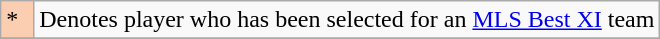<table class="wikitable">
<tr>
<td bgcolor="#FBCEB1" width="5%">*</td>
<td>Denotes player who has been selected for an <a href='#'>MLS Best XI</a> team</td>
</tr>
<tr>
</tr>
</table>
